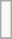<table class="wikitable">
<tr ---->
<td><br></td>
</tr>
<tr --->
</tr>
</table>
